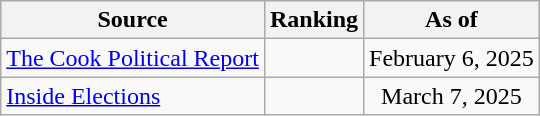<table class="wikitable" style="text-align:center">
<tr>
<th>Source</th>
<th>Ranking</th>
<th>As of</th>
</tr>
<tr>
<td align=left><a href='#'>The Cook Political Report</a></td>
<td></td>
<td>February 6, 2025</td>
</tr>
<tr>
<td align=left><a href='#'>Inside Elections</a></td>
<td></td>
<td>March 7, 2025</td>
</tr>
</table>
